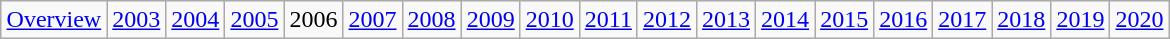<table class="wikitable" style="margin:1em auto;">
<tr --->
<td><a href='#'>Overview</a></td>
<td><a href='#'>2003</a></td>
<td><a href='#'>2004</a></td>
<td><a href='#'>2005</a></td>
<td>2006</td>
<td><a href='#'>2007</a></td>
<td><a href='#'>2008</a></td>
<td><a href='#'>2009</a></td>
<td><a href='#'>2010</a></td>
<td><a href='#'>2011</a></td>
<td><a href='#'>2012</a></td>
<td><a href='#'>2013</a></td>
<td><a href='#'>2014</a></td>
<td><a href='#'>2015</a></td>
<td><a href='#'>2016</a></td>
<td><a href='#'>2017</a></td>
<td><a href='#'>2018</a></td>
<td><a href='#'>2019</a></td>
<td><a href='#'>2020</a></td>
</tr>
</table>
